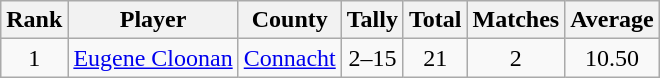<table class="wikitable">
<tr>
<th>Rank</th>
<th>Player</th>
<th>County</th>
<th>Tally</th>
<th>Total</th>
<th>Matches</th>
<th>Average</th>
</tr>
<tr>
<td rowspan=1 align=center>1</td>
<td><a href='#'>Eugene Cloonan</a></td>
<td><a href='#'>Connacht</a></td>
<td align=center>2–15</td>
<td align=center>21</td>
<td align=center>2</td>
<td align=center>10.50</td>
</tr>
</table>
